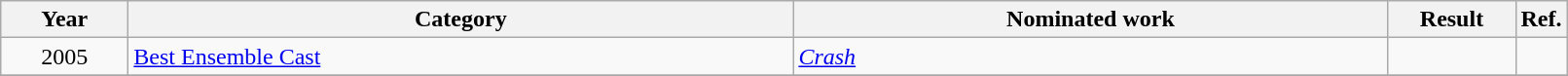<table class=wikitable>
<tr>
<th scope="col" style="width:5em;">Year</th>
<th scope="col" style="width:28em;">Category</th>
<th scope="col" style="width:25em;">Nominated work</th>
<th scope="col" style="width:5em;">Result</th>
<th>Ref.</th>
</tr>
<tr>
<td style="text-align:center;">2005</td>
<td><a href='#'>Best Ensemble Cast</a></td>
<td><em><a href='#'>Crash</a></em></td>
<td></td>
<td></td>
</tr>
<tr>
</tr>
</table>
